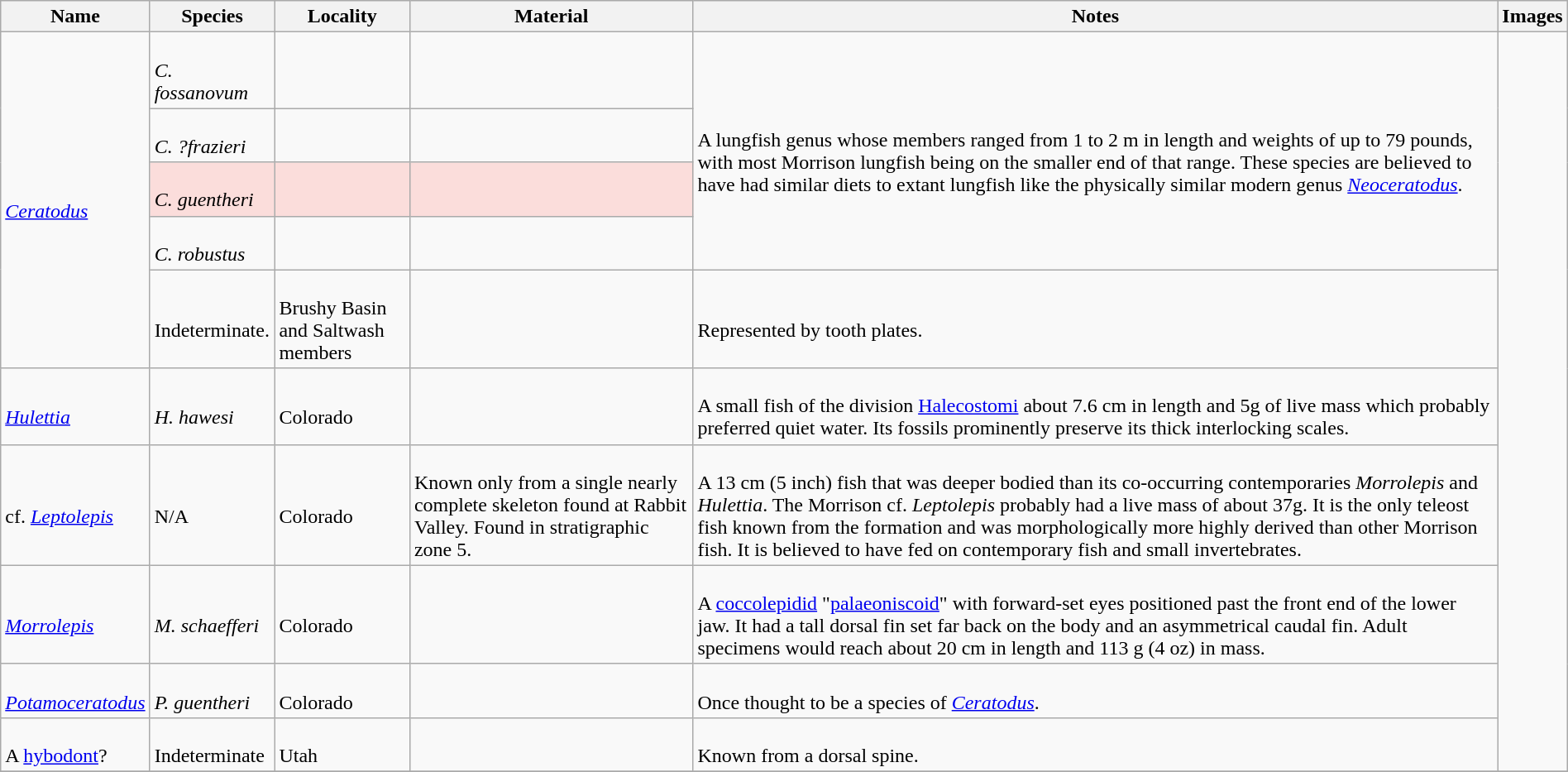<table class="wikitable" align="center" width="100%">
<tr>
<th>Name</th>
<th>Species</th>
<th>Locality</th>
<th>Material</th>
<th>Notes</th>
<th>Images</th>
</tr>
<tr>
<td rowspan=5><br><em><a href='#'>Ceratodus</a></em></td>
<td><br><em>C. fossanovum</em></td>
<td></td>
<td></td>
<td rowspan=4><br>A lungfish genus whose members ranged from 1 to 2 m in length and weights of up to 79 pounds, with most Morrison lungfish being on the smaller end of that range. These species are believed to have had similar diets to extant lungfish like the physically similar modern genus <em><a href='#'>Neoceratodus</a></em>.</td>
<td rowspan=10><br></td>
</tr>
<tr>
<td><br><em>C. ?frazieri</em></td>
<td></td>
<td></td>
</tr>
<tr>
<td style="background:#fbdddb;"><br><em>C. guentheri</em></td>
<td style="background:#fbdddb;"></td>
<td style="background:#fbdddb;"></td>
</tr>
<tr>
<td><br><em>C. robustus</em></td>
<td></td>
<td></td>
</tr>
<tr>
<td><br>Indeterminate.</td>
<td><br>Brushy Basin and Saltwash members</td>
<td></td>
<td><br>Represented by tooth plates.</td>
</tr>
<tr>
<td><br><em><a href='#'>Hulettia</a></em></td>
<td><br><em>H. hawesi</em></td>
<td><br>Colorado</td>
<td></td>
<td><br>A small fish of the division <a href='#'>Halecostomi</a> about 7.6 cm in length and 5g of live mass which probably preferred quiet water. Its fossils prominently preserve its thick interlocking scales.</td>
</tr>
<tr>
<td><br>cf. <em><a href='#'>Leptolepis</a></em></td>
<td><br>N/A</td>
<td><br>Colorado</td>
<td><br>Known only from a single nearly complete skeleton found at Rabbit Valley. Found in stratigraphic zone 5.</td>
<td><br>A 13 cm (5 inch) fish that was deeper bodied than its co-occurring contemporaries <em>Morrolepis</em> and <em>Hulettia</em>. The Morrison cf. <em>Leptolepis</em> probably had a live mass of about 37g. It is the only teleost fish known from the formation and was morphologically more highly derived than other Morrison fish. It is believed to have fed on contemporary fish and small invertebrates.</td>
</tr>
<tr>
<td><br><em><a href='#'>Morrolepis</a></em></td>
<td><br><em>M. schaefferi</em></td>
<td><br>Colorado</td>
<td></td>
<td><br>A <a href='#'>coccolepidid</a> "<a href='#'>palaeoniscoid</a>" with forward-set eyes positioned past the front end of the lower jaw. It had a tall dorsal fin set far back on the body and an asymmetrical caudal fin. Adult specimens would reach about 20 cm in length and 113 g (4 oz) in mass.</td>
</tr>
<tr>
<td><br><em><a href='#'>Potamoceratodus</a></em></td>
<td><br><em>P. guentheri</em></td>
<td><br>Colorado</td>
<td></td>
<td><br>Once thought to be a species of <em><a href='#'>Ceratodus</a></em>.</td>
</tr>
<tr>
<td><br>A <a href='#'>hybodont</a>?</td>
<td><br>Indeterminate</td>
<td><br>Utah</td>
<td></td>
<td><br>Known from a dorsal spine.</td>
</tr>
<tr>
</tr>
</table>
